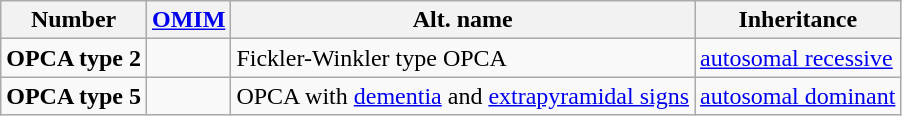<table class="wikitable">
<tr>
<th>Number</th>
<th><a href='#'>OMIM</a></th>
<th>Alt. name</th>
<th>Inheritance</th>
</tr>
<tr>
<td><strong>OPCA type 2</strong></td>
<td></td>
<td>Fickler-Winkler type OPCA</td>
<td><a href='#'>autosomal recessive</a></td>
</tr>
<tr>
<td><strong>OPCA type 5</strong></td>
<td></td>
<td>OPCA with <a href='#'>dementia</a> and <a href='#'>extrapyramidal signs</a></td>
<td><a href='#'>autosomal dominant</a></td>
</tr>
</table>
